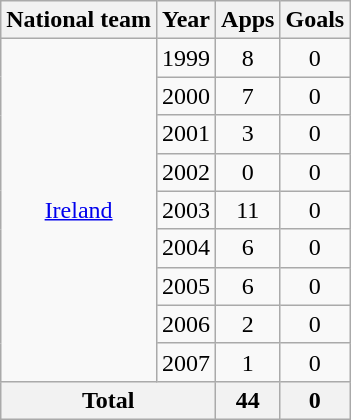<table class="wikitable" style="text-align:center">
<tr>
<th>National team</th>
<th>Year</th>
<th>Apps</th>
<th>Goals</th>
</tr>
<tr>
<td rowspan="9"><a href='#'>Ireland</a></td>
<td>1999</td>
<td>8</td>
<td>0</td>
</tr>
<tr>
<td>2000</td>
<td>7</td>
<td>0</td>
</tr>
<tr>
<td>2001</td>
<td>3</td>
<td>0</td>
</tr>
<tr>
<td>2002</td>
<td>0</td>
<td>0</td>
</tr>
<tr>
<td>2003</td>
<td>11</td>
<td>0</td>
</tr>
<tr>
<td>2004</td>
<td>6</td>
<td>0</td>
</tr>
<tr>
<td>2005</td>
<td>6</td>
<td>0</td>
</tr>
<tr>
<td>2006</td>
<td>2</td>
<td>0</td>
</tr>
<tr>
<td>2007</td>
<td>1</td>
<td>0</td>
</tr>
<tr>
<th colspan="2">Total</th>
<th>44</th>
<th>0</th>
</tr>
</table>
